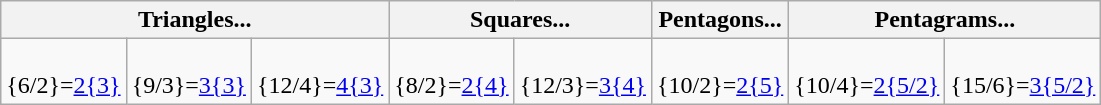<table class=wikitable>
<tr>
<th colspan=3>Triangles...</th>
<th colspan=2>Squares...</th>
<th>Pentagons...</th>
<th colspan=2>Pentagrams...</th>
</tr>
<tr align=center>
<td><br>{6/2}=<a href='#'>2{3}</a></td>
<td><br>{9/3}=<a href='#'>3{3}</a></td>
<td><br>{12/4}=<a href='#'>4{3}</a></td>
<td><br>{8/2}=<a href='#'>2{4}</a></td>
<td><br>{12/3}=<a href='#'>3{4}</a></td>
<td><br>{10/2}=<a href='#'>2{5}</a></td>
<td><br>{10/4}=<a href='#'>2{5/2}</a></td>
<td><br>{15/6}=<a href='#'>3{5/2}</a></td>
</tr>
</table>
